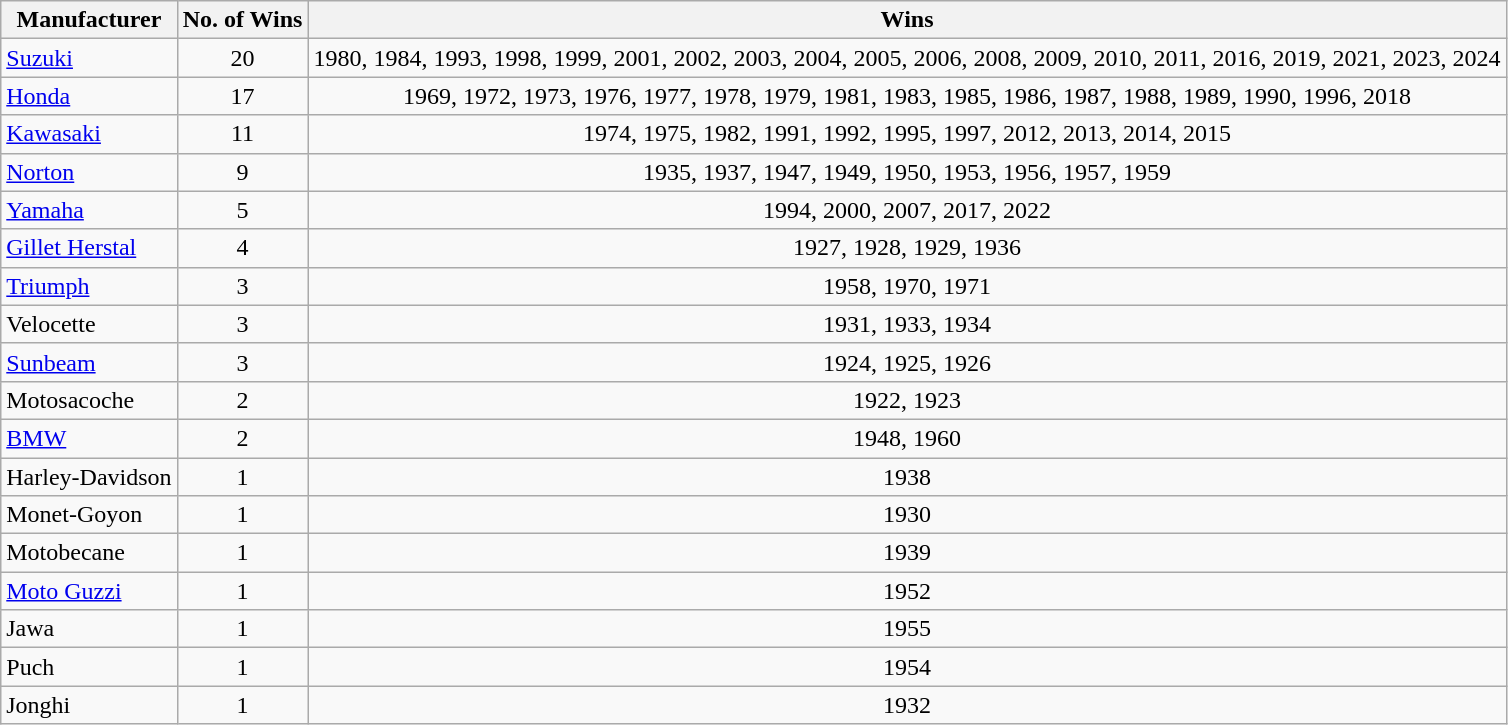<table class="wikitable sortable" style="text-align:center">
<tr>
<th>Manufacturer</th>
<th>No. of Wins</th>
<th class=unsortable>Wins</th>
</tr>
<tr>
<td align=left><a href='#'>Suzuki</a></td>
<td>20</td>
<td>1980, 1984, 1993, 1998, 1999, 2001, 2002, 2003, 2004, 2005, 2006, 2008, 2009, 2010, 2011, 2016, 2019, 2021, 2023, 2024</td>
</tr>
<tr>
<td align=left><a href='#'>Honda</a></td>
<td>17</td>
<td>1969, 1972, 1973, 1976, 1977, 1978, 1979, 1981, 1983, 1985, 1986, 1987, 1988, 1989, 1990, 1996, 2018</td>
</tr>
<tr>
<td align=left><a href='#'>Kawasaki</a></td>
<td>11</td>
<td>1974, 1975, 1982, 1991, 1992, 1995, 1997, 2012, 2013, 2014, 2015</td>
</tr>
<tr>
<td align=left><a href='#'>Norton</a></td>
<td>9</td>
<td>1935, 1937, 1947, 1949, 1950, 1953, 1956, 1957, 1959</td>
</tr>
<tr>
<td align=left><a href='#'>Yamaha</a></td>
<td>5</td>
<td>1994, 2000, 2007, 2017, 2022</td>
</tr>
<tr>
<td align=left><a href='#'>Gillet Herstal</a></td>
<td>4</td>
<td>1927, 1928, 1929, 1936</td>
</tr>
<tr>
<td align=left><a href='#'>Triumph</a></td>
<td>3</td>
<td>1958, 1970, 1971</td>
</tr>
<tr>
<td align=left>Velocette</td>
<td>3</td>
<td>1931, 1933, 1934</td>
</tr>
<tr>
<td align=left><a href='#'>Sunbeam</a></td>
<td>3</td>
<td>1924, 1925, 1926</td>
</tr>
<tr>
<td align=left>Motosacoche</td>
<td>2</td>
<td>1922, 1923</td>
</tr>
<tr>
<td align=left><a href='#'>BMW</a></td>
<td>2</td>
<td>1948, 1960</td>
</tr>
<tr>
<td align=left>Harley-Davidson</td>
<td>1</td>
<td>1938</td>
</tr>
<tr>
<td align=left>Monet-Goyon</td>
<td>1</td>
<td>1930</td>
</tr>
<tr>
<td align=left>Motobecane</td>
<td>1</td>
<td>1939</td>
</tr>
<tr>
<td align=left><a href='#'>Moto Guzzi</a></td>
<td>1</td>
<td>1952</td>
</tr>
<tr>
<td align=left>Jawa</td>
<td>1</td>
<td>1955</td>
</tr>
<tr>
<td align=left>Puch</td>
<td>1</td>
<td>1954</td>
</tr>
<tr>
<td align=left>Jonghi</td>
<td>1</td>
<td>1932</td>
</tr>
</table>
